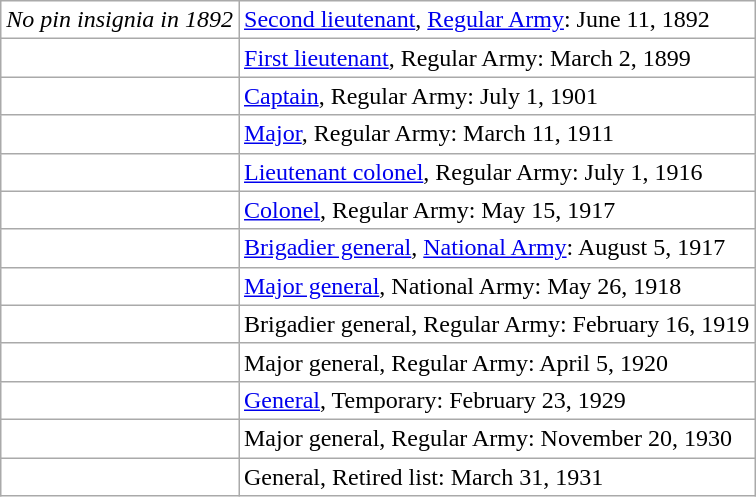<table class="wikitable" style="background:white">
<tr>
<td align="center"><em>No pin insignia in 1892</em></td>
<td><a href='#'>Second lieutenant</a>, <a href='#'>Regular Army</a>: June 11, 1892</td>
</tr>
<tr>
<td align="center"></td>
<td><a href='#'>First lieutenant</a>, Regular Army: March 2, 1899</td>
</tr>
<tr>
<td align="center"></td>
<td><a href='#'>Captain</a>, Regular Army: July 1, 1901</td>
</tr>
<tr>
<td align="center"></td>
<td><a href='#'>Major</a>, Regular Army:  March 11, 1911</td>
</tr>
<tr>
<td align="center"></td>
<td><a href='#'>Lieutenant colonel</a>, Regular Army:  July 1, 1916</td>
</tr>
<tr>
<td align="center"></td>
<td><a href='#'>Colonel</a>, Regular Army:  May 15, 1917</td>
</tr>
<tr>
<td align="center"></td>
<td><a href='#'>Brigadier general</a>, <a href='#'>National Army</a>: August 5, 1917</td>
</tr>
<tr>
<td align="center"></td>
<td><a href='#'>Major general</a>, National Army:  May 26, 1918</td>
</tr>
<tr>
<td align="center"></td>
<td>Brigadier general, Regular Army: February 16, 1919</td>
</tr>
<tr>
<td align="center"></td>
<td>Major general, Regular Army: April 5, 1920</td>
</tr>
<tr>
<td align="center"></td>
<td><a href='#'>General</a>, Temporary: February 23, 1929</td>
</tr>
<tr>
<td align="center"></td>
<td>Major general, Regular Army: November 20, 1930</td>
</tr>
<tr>
<td align="center"></td>
<td>General, Retired list: March 31, 1931</td>
</tr>
</table>
